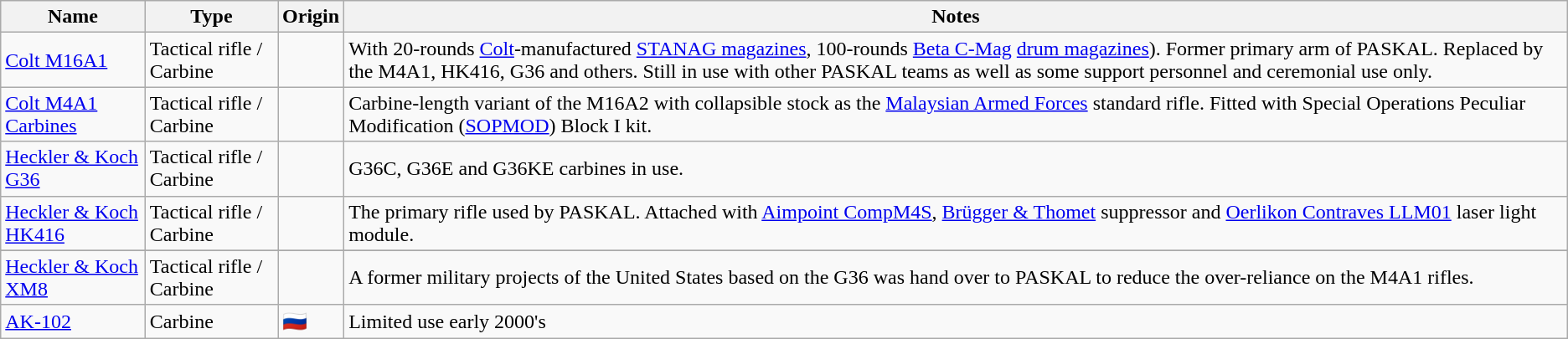<table class="wikitable" ; text-align:"center;">
<tr>
<th>Name</th>
<th>Type</th>
<th>Origin</th>
<th>Notes</th>
</tr>
<tr>
<td><a href='#'>Colt M16A1</a></td>
<td>Tactical rifle / Carbine</td>
<td></td>
<td>With 20-rounds <a href='#'>Colt</a>-manufactured <a href='#'>STANAG magazines</a>, 100-rounds <a href='#'>Beta C-Mag</a> <a href='#'>drum magazines</a>). Former primary arm of PASKAL. Replaced by the M4A1, HK416, G36 and others. Still in use with other PASKAL teams as well as some support personnel and ceremonial use only.</td>
</tr>
<tr>
<td><a href='#'>Colt M4A1 Carbines</a></td>
<td>Tactical rifle / Carbine</td>
<td></td>
<td>Carbine-length variant of the M16A2 with collapsible stock as the <a href='#'>Malaysian Armed Forces</a> standard rifle. Fitted with Special Operations Peculiar Modification (<a href='#'>SOPMOD</a>) Block I kit.</td>
</tr>
<tr>
<td><a href='#'>Heckler & Koch G36</a></td>
<td>Tactical rifle / Carbine</td>
<td></td>
<td>G36C, G36E and G36KE carbines in use.</td>
</tr>
<tr>
<td><a href='#'>Heckler & Koch HK416</a></td>
<td>Tactical rifle / Carbine</td>
<td></td>
<td>The primary rifle used by PASKAL. Attached with <a href='#'>Aimpoint CompM4S</a>, <a href='#'>Brügger & Thomet</a> suppressor and <a href='#'>Oerlikon Contraves LLM01</a> laser light module.</td>
</tr>
<tr>
</tr>
<tr>
<td><a href='#'>Heckler & Koch XM8</a></td>
<td>Tactical rifle / Carbine</td>
<td></td>
<td>A former military projects of the United States based on the G36 was hand over to PASKAL to reduce the over-reliance on the M4A1 rifles.</td>
</tr>
<tr>
<td><a href='#'>AK-102</a></td>
<td>Carbine</td>
<td>🇷🇺</td>
<td>Limited use early 2000's</td>
</tr>
</table>
